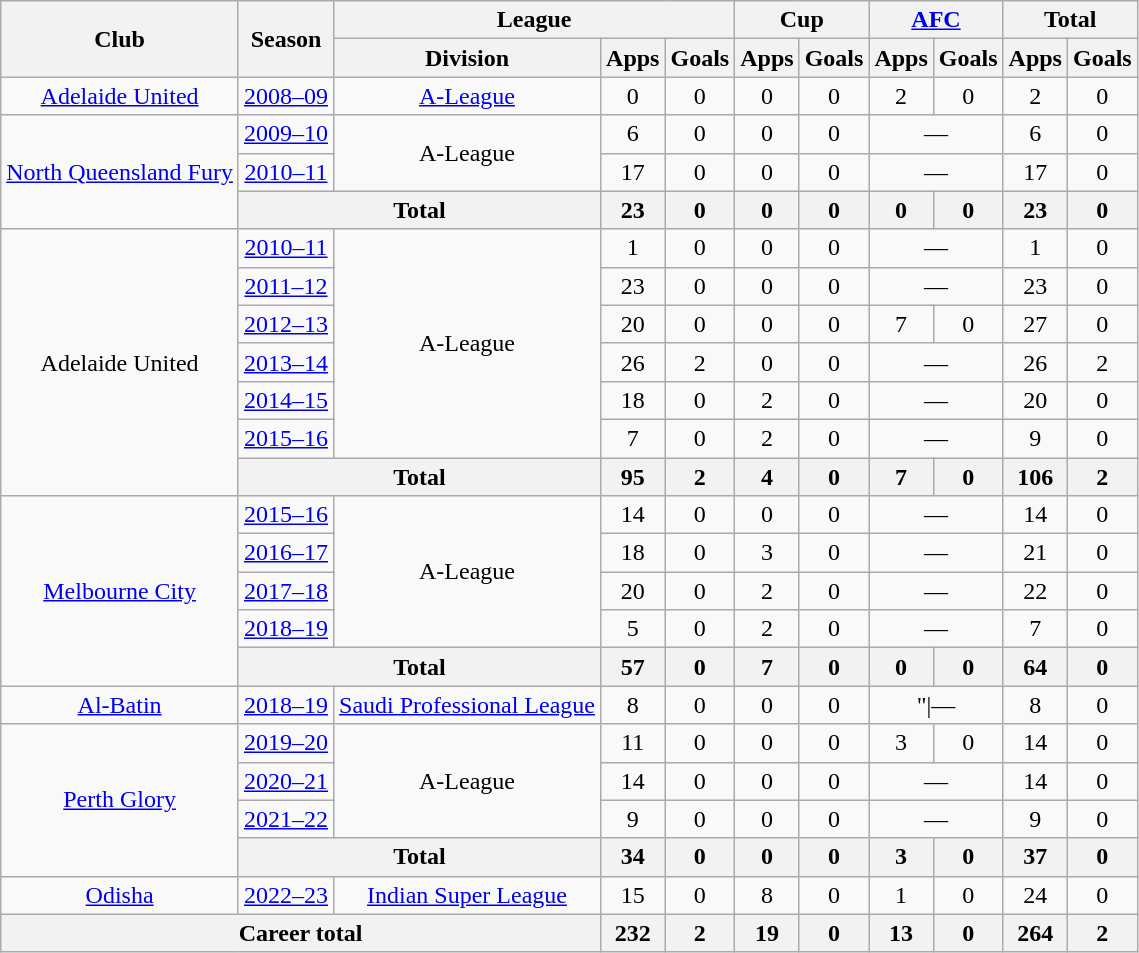<table class="wikitable" style="text-align:center">
<tr>
<th rowspan="2">Club</th>
<th rowspan="2">Season</th>
<th colspan="3">League</th>
<th colspan="2">Cup</th>
<th colspan="2"><a href='#'>AFC</a></th>
<th colspan="2">Total</th>
</tr>
<tr>
<th>Division</th>
<th>Apps</th>
<th>Goals</th>
<th>Apps</th>
<th>Goals</th>
<th>Apps</th>
<th>Goals</th>
<th>Apps</th>
<th>Goals</th>
</tr>
<tr>
<td><a href='#'>Adelaide United</a></td>
<td><a href='#'>2008–09</a></td>
<td><a href='#'>A-League</a></td>
<td>0</td>
<td>0</td>
<td>0</td>
<td>0</td>
<td>2</td>
<td>0</td>
<td>2</td>
<td>0</td>
</tr>
<tr>
<td rowspan="3"><a href='#'>North Queensland Fury</a></td>
<td><a href='#'>2009–10</a></td>
<td rowspan="2">A-League</td>
<td>6</td>
<td>0</td>
<td>0</td>
<td>0</td>
<td colspan="2">—</td>
<td>6</td>
<td>0</td>
</tr>
<tr>
<td><a href='#'>2010–11</a></td>
<td>17</td>
<td>0</td>
<td>0</td>
<td>0</td>
<td colspan="2">—</td>
<td>17</td>
<td>0</td>
</tr>
<tr>
<th colspan="2">Total</th>
<th>23</th>
<th>0</th>
<th>0</th>
<th>0</th>
<th>0</th>
<th>0</th>
<th>23</th>
<th>0</th>
</tr>
<tr>
<td rowspan="7">Adelaide United</td>
<td><a href='#'>2010–11</a></td>
<td rowspan="6">A-League</td>
<td>1</td>
<td>0</td>
<td>0</td>
<td>0</td>
<td colspan="2">—</td>
<td>1</td>
<td>0</td>
</tr>
<tr>
<td><a href='#'>2011–12</a></td>
<td>23</td>
<td>0</td>
<td>0</td>
<td>0</td>
<td colspan="2">—</td>
<td>23</td>
<td>0</td>
</tr>
<tr>
<td><a href='#'>2012–13</a></td>
<td>20</td>
<td>0</td>
<td>0</td>
<td>0</td>
<td>7</td>
<td>0</td>
<td>27</td>
<td>0</td>
</tr>
<tr>
<td><a href='#'>2013–14</a></td>
<td>26</td>
<td>2</td>
<td>0</td>
<td>0</td>
<td colspan="2">—</td>
<td>26</td>
<td>2</td>
</tr>
<tr>
<td><a href='#'>2014–15</a></td>
<td>18</td>
<td>0</td>
<td>2</td>
<td>0</td>
<td colspan="2">—</td>
<td>20</td>
<td>0</td>
</tr>
<tr>
<td><a href='#'>2015–16</a></td>
<td>7</td>
<td>0</td>
<td>2</td>
<td>0</td>
<td colspan="2">—</td>
<td>9</td>
<td>0</td>
</tr>
<tr>
<th colspan="2">Total</th>
<th>95</th>
<th>2</th>
<th>4</th>
<th>0</th>
<th>7</th>
<th>0</th>
<th>106</th>
<th>2</th>
</tr>
<tr>
<td rowspan="5"><a href='#'>Melbourne City</a></td>
<td><a href='#'>2015–16</a></td>
<td rowspan="4">A-League</td>
<td>14</td>
<td>0</td>
<td>0</td>
<td>0</td>
<td colspan="2">—</td>
<td>14</td>
<td>0</td>
</tr>
<tr>
<td><a href='#'>2016–17</a></td>
<td>18</td>
<td>0</td>
<td>3</td>
<td>0</td>
<td colspan="2">—</td>
<td>21</td>
<td>0</td>
</tr>
<tr>
<td><a href='#'>2017–18</a></td>
<td>20</td>
<td>0</td>
<td>2</td>
<td>0</td>
<td colspan="2">—</td>
<td>22</td>
<td>0</td>
</tr>
<tr>
<td><a href='#'>2018–19</a></td>
<td>5</td>
<td>0</td>
<td>2</td>
<td>0</td>
<td colspan="2">—</td>
<td>7</td>
<td>0</td>
</tr>
<tr>
<th colspan="2">Total</th>
<th>57</th>
<th>0</th>
<th>7</th>
<th>0</th>
<th>0</th>
<th>0</th>
<th>64</th>
<th>0</th>
</tr>
<tr>
<td><a href='#'>Al-Batin</a></td>
<td><a href='#'>2018–19</a></td>
<td><a href='#'>Saudi Professional League</a></td>
<td>8</td>
<td>0</td>
<td>0</td>
<td>0</td>
<td colspan="2">"|—</td>
<td>8</td>
<td>0</td>
</tr>
<tr>
<td rowspan="4"><a href='#'>Perth Glory</a></td>
<td><a href='#'>2019–20</a></td>
<td rowspan="3">A-League</td>
<td>11</td>
<td>0</td>
<td>0</td>
<td>0</td>
<td>3</td>
<td>0</td>
<td>14</td>
<td>0</td>
</tr>
<tr>
<td><a href='#'>2020–21</a></td>
<td>14</td>
<td>0</td>
<td>0</td>
<td>0</td>
<td colspan="2">—</td>
<td>14</td>
<td>0</td>
</tr>
<tr>
<td><a href='#'>2021–22</a></td>
<td>9</td>
<td>0</td>
<td>0</td>
<td>0</td>
<td colspan="2">—</td>
<td>9</td>
<td>0</td>
</tr>
<tr>
<th colspan="2">Total</th>
<th>34</th>
<th>0</th>
<th>0</th>
<th>0</th>
<th>3</th>
<th>0</th>
<th>37</th>
<th>0</th>
</tr>
<tr>
<td><a href='#'>Odisha</a></td>
<td><a href='#'>2022–23</a></td>
<td><a href='#'>Indian Super League</a></td>
<td>15</td>
<td>0</td>
<td>8</td>
<td>0</td>
<td>1</td>
<td>0</td>
<td>24</td>
<td>0</td>
</tr>
<tr>
<th colspan="3">Career total</th>
<th>232</th>
<th>2</th>
<th>19</th>
<th>0</th>
<th>13</th>
<th>0</th>
<th>264</th>
<th>2</th>
</tr>
</table>
